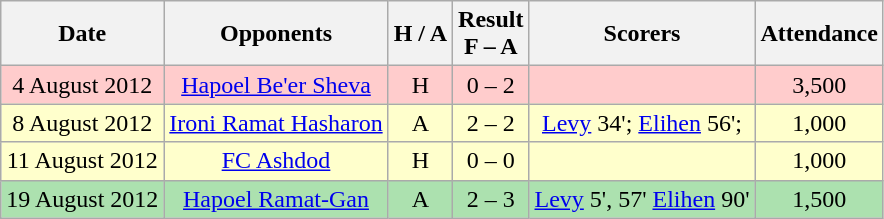<table class="wikitable" style="text-align:center">
<tr>
<th>Date</th>
<th>Opponents</th>
<th>H / A</th>
<th>Result<br>F – A</th>
<th>Scorers</th>
<th>Attendance</th>
</tr>
<tr bgcolor="#ffcccc">
<td>4 August 2012</td>
<td><a href='#'>Hapoel Be'er Sheva</a></td>
<td>H</td>
<td>0 – 2</td>
<td></td>
<td>3,500</td>
</tr>
<tr bgcolor="#ffffcc">
<td>8 August 2012</td>
<td><a href='#'>Ironi Ramat Hasharon</a></td>
<td>A</td>
<td>2 – 2</td>
<td><a href='#'>Levy</a> 34'; <a href='#'>Elihen</a> 56';</td>
<td>1,000</td>
</tr>
<tr bgcolor="#ffffcc">
<td>11 August 2012</td>
<td><a href='#'>FC Ashdod</a></td>
<td>H</td>
<td>0 – 0</td>
<td></td>
<td>1,000</td>
</tr>
<tr bgcolor="#ACE1AF">
<td>19 August 2012</td>
<td><a href='#'>Hapoel Ramat-Gan</a></td>
<td>A</td>
<td>2 – 3</td>
<td><a href='#'>Levy</a> 5', 57' <a href='#'>Elihen</a> 90'</td>
<td>1,500</td>
</tr>
</table>
